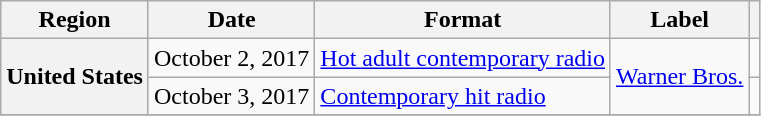<table class="wikitable plainrowheaders">
<tr>
<th scope="col">Region</th>
<th scope="col">Date</th>
<th scope="col">Format</th>
<th scope="col">Label</th>
<th scope="col"></th>
</tr>
<tr>
<th scope="row" rowspan="2">United States</th>
<td>October 2, 2017</td>
<td><a href='#'>Hot adult contemporary radio</a></td>
<td rowspan="2"><a href='#'>Warner Bros.</a></td>
<td></td>
</tr>
<tr>
<td>October 3, 2017</td>
<td><a href='#'>Contemporary hit radio</a></td>
<td></td>
</tr>
<tr>
</tr>
</table>
